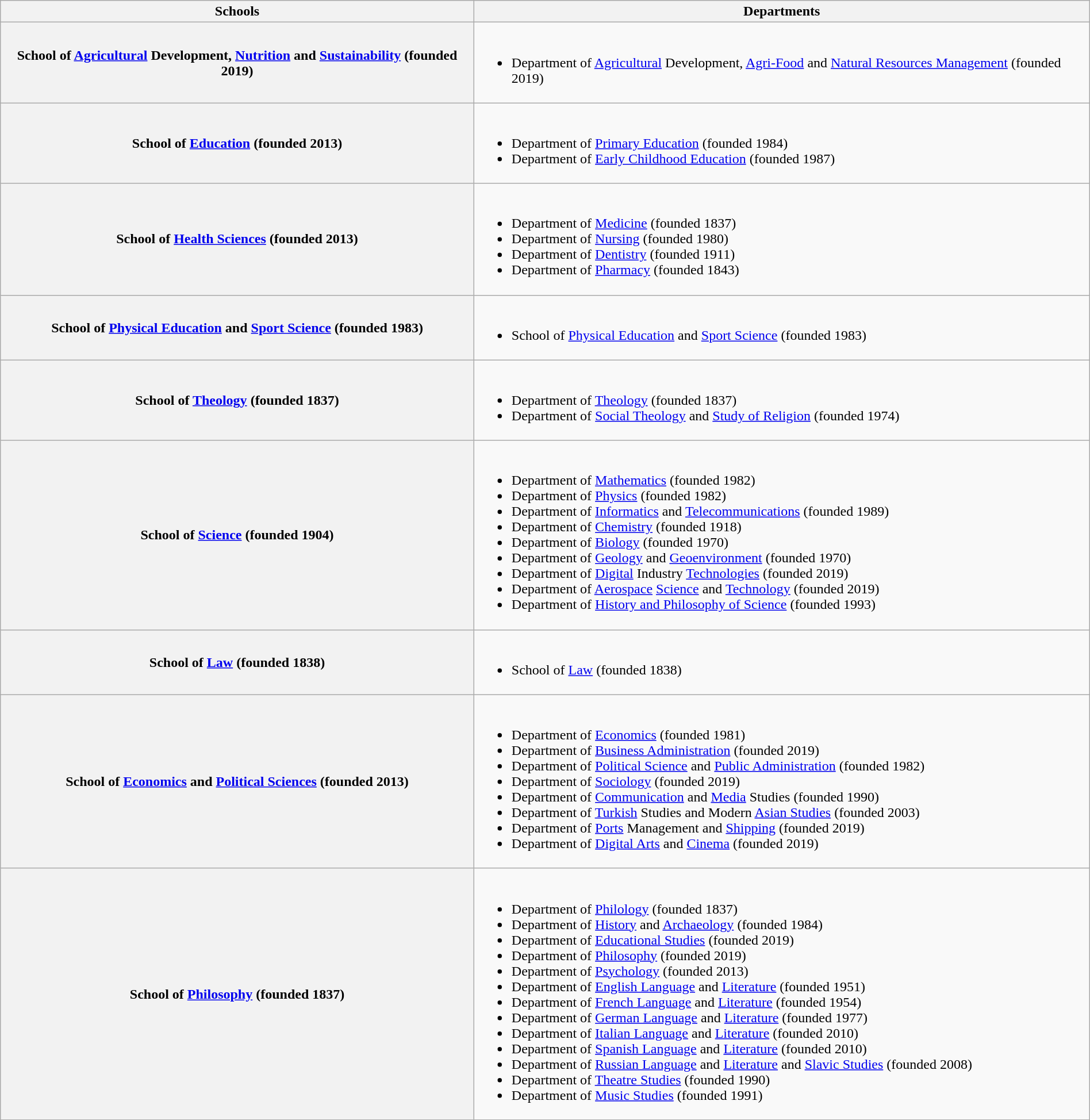<table class="wikitable" style="margin:1em auto;">
<tr>
<th>Schools</th>
<th>Departments</th>
</tr>
<tr>
<th>School of <a href='#'>Agricultural</a> Development, <a href='#'>Nutrition</a> and <a href='#'>Sustainability</a> (founded 2019)</th>
<td><br><ul><li>Department of <a href='#'>Agricultural</a> Development, <a href='#'>Agri-Food</a> and <a href='#'>Natural Resources Management</a> (founded 2019)</li></ul></td>
</tr>
<tr>
<th>School of <a href='#'>Education</a> (founded 2013)</th>
<td><br><ul><li>Department of <a href='#'>Primary Education</a> (founded 1984)</li><li>Department of <a href='#'>Early Childhood Education</a> (founded 1987)</li></ul></td>
</tr>
<tr>
<th>School of <a href='#'>Health Sciences</a> (founded 2013)</th>
<td><br><ul><li>Department of <a href='#'>Medicine</a> (founded 1837)</li><li>Department of <a href='#'>Nursing</a> (founded 1980)</li><li>Department of <a href='#'>Dentistry</a> (founded 1911)</li><li>Department of <a href='#'>Pharmacy</a> (founded 1843)</li></ul></td>
</tr>
<tr>
<th>School of <a href='#'>Physical Education</a> and <a href='#'>Sport Science</a> (founded 1983)</th>
<td><br><ul><li>School of <a href='#'>Physical Education</a> and <a href='#'>Sport Science</a> (founded 1983)</li></ul></td>
</tr>
<tr>
<th>School of <a href='#'>Theology</a> (founded 1837)</th>
<td><br><ul><li>Department of <a href='#'>Theology</a> (founded 1837)</li><li>Department of <a href='#'>Social Theology</a> and <a href='#'>Study of Religion</a> (founded 1974)</li></ul></td>
</tr>
<tr>
<th>School of <a href='#'>Science</a> (founded 1904)</th>
<td><br><ul><li>Department of <a href='#'>Mathematics</a> (founded 1982)</li><li>Department of <a href='#'>Physics</a> (founded 1982)</li><li>Department of <a href='#'>Informatics</a> and <a href='#'>Telecommunications</a> (founded 1989)</li><li>Department of <a href='#'>Chemistry</a> (founded 1918)</li><li>Department of <a href='#'>Biology</a> (founded 1970)</li><li>Department of <a href='#'>Geology</a> and <a href='#'>Geoenvironment</a> (founded 1970)</li><li>Department of <a href='#'>Digital</a> Industry <a href='#'>Technologies</a> (founded 2019)</li><li>Department of <a href='#'>Aerospace</a> <a href='#'>Science</a> and <a href='#'>Technology</a> (founded 2019)</li><li>Department of <a href='#'>History and Philosophy of Science</a> (founded 1993)</li></ul></td>
</tr>
<tr>
<th>School of <a href='#'>Law</a> (founded 1838)</th>
<td><br><ul><li>School of <a href='#'>Law</a> (founded 1838)</li></ul></td>
</tr>
<tr>
<th>School of <a href='#'>Economics</a> and <a href='#'>Political Sciences</a> (founded 2013)</th>
<td><br><ul><li>Department of <a href='#'>Economics</a> (founded 1981)</li><li>Department of <a href='#'>Business Administration</a> (founded 2019)</li><li>Department of <a href='#'>Political Science</a> and <a href='#'>Public Administration</a> (founded 1982)</li><li>Department of <a href='#'>Sociology</a> (founded 2019)</li><li>Department of <a href='#'>Communication</a> and <a href='#'>Media</a> Studies (founded 1990)</li><li>Department of <a href='#'>Turkish</a> Studies and Modern <a href='#'>Asian Studies</a> (founded 2003)</li><li>Department of <a href='#'>Ports</a> Management and <a href='#'>Shipping</a> (founded 2019)</li><li>Department of <a href='#'>Digital Arts</a> and <a href='#'>Cinema</a> (founded 2019)</li></ul></td>
</tr>
<tr>
<th>School of <a href='#'>Philosophy</a> (founded 1837)</th>
<td><br><ul><li>Department of <a href='#'>Philology</a> (founded 1837)</li><li>Department of <a href='#'>History</a> and <a href='#'>Archaeology</a> (founded 1984)</li><li>Department of <a href='#'>Educational Studies</a> (founded 2019)</li><li>Department of <a href='#'>Philosophy</a> (founded 2019)</li><li>Department of <a href='#'>Psychology</a> (founded 2013)</li><li>Department of <a href='#'>English Language</a> and <a href='#'>Literature</a> (founded 1951)</li><li>Department of <a href='#'>French Language</a> and <a href='#'>Literature</a> (founded 1954)</li><li>Department of <a href='#'>German Language</a> and <a href='#'>Literature</a> (founded 1977)</li><li>Department of <a href='#'>Italian Language</a> and <a href='#'>Literature</a> (founded 2010)</li><li>Department of <a href='#'>Spanish Language</a> and <a href='#'>Literature</a> (founded 2010)</li><li>Department of <a href='#'>Russian Language</a> and <a href='#'>Literature</a> and <a href='#'>Slavic Studies</a> (founded 2008)</li><li>Department of <a href='#'>Theatre Studies</a> (founded 1990)</li><li>Department of <a href='#'>Music Studies</a> (founded 1991)</li></ul></td>
</tr>
</table>
